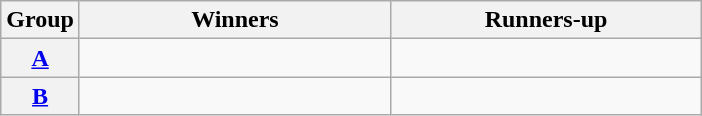<table class=wikitable>
<tr>
<th>Group</th>
<th width=200>Winners</th>
<th width=200>Runners-up</th>
</tr>
<tr>
<th><a href='#'>A</a></th>
<td></td>
<td></td>
</tr>
<tr>
<th><a href='#'>B</a></th>
<td></td>
<td></td>
</tr>
</table>
